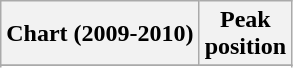<table class="wikitable sortable plainrowheaders" style="text-align:center">
<tr>
<th scope="col">Chart (2009-2010)</th>
<th scope="col">Peak<br>position</th>
</tr>
<tr>
</tr>
<tr>
</tr>
<tr>
</tr>
<tr>
</tr>
</table>
